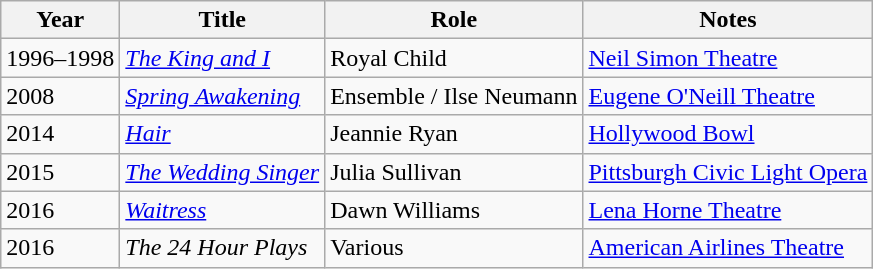<table class="wikitable sortable">
<tr>
<th>Year</th>
<th>Title</th>
<th>Role</th>
<th>Notes</th>
</tr>
<tr>
<td>1996–1998</td>
<td><em><a href='#'>The King and I</a></em></td>
<td>Royal Child</td>
<td><a href='#'>Neil Simon Theatre</a></td>
</tr>
<tr>
<td>2008</td>
<td><em><a href='#'>Spring Awakening</a></em></td>
<td>Ensemble / Ilse Neumann</td>
<td><a href='#'>Eugene O'Neill Theatre</a></td>
</tr>
<tr>
<td>2014</td>
<td><em><a href='#'>Hair</a></em></td>
<td>Jeannie Ryan</td>
<td><a href='#'>Hollywood Bowl</a></td>
</tr>
<tr>
<td>2015</td>
<td><em><a href='#'>The Wedding Singer</a></em></td>
<td>Julia Sullivan</td>
<td><a href='#'>Pittsburgh Civic Light Opera</a></td>
</tr>
<tr>
<td>2016</td>
<td><em><a href='#'>Waitress</a></em></td>
<td>Dawn Williams</td>
<td><a href='#'>Lena Horne Theatre</a></td>
</tr>
<tr>
<td>2016</td>
<td><em>The 24 Hour Plays</em></td>
<td>Various</td>
<td><a href='#'>American Airlines Theatre</a></td>
</tr>
</table>
